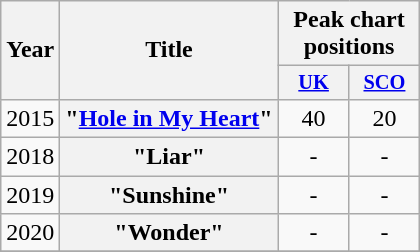<table class="wikitable plainrowheaders" style="text-align:center;">
<tr>
<th scope="col" rowspan="2">Year</th>
<th scope="col" rowspan="2">Title</th>
<th scope="col" colspan="2">Peak chart positions</th>
</tr>
<tr>
<th scope="col" style="width:3em;font-size:85%;"><a href='#'>UK</a></th>
<th scope="col" style="width:3em;font-size:85%;"><a href='#'>SCO</a></th>
</tr>
<tr>
<td>2015</td>
<th scope="row">"<a href='#'>Hole in My Heart</a>"</th>
<td>40</td>
<td>20</td>
</tr>
<tr>
<td>2018</td>
<th scope="row">"Liar"</th>
<td>-</td>
<td>-</td>
</tr>
<tr>
<td>2019</td>
<th scope="row">"Sunshine"</th>
<td>-</td>
<td>-</td>
</tr>
<tr>
<td>2020</td>
<th scope="row">"Wonder"</th>
<td>-</td>
<td>-</td>
</tr>
<tr>
</tr>
</table>
